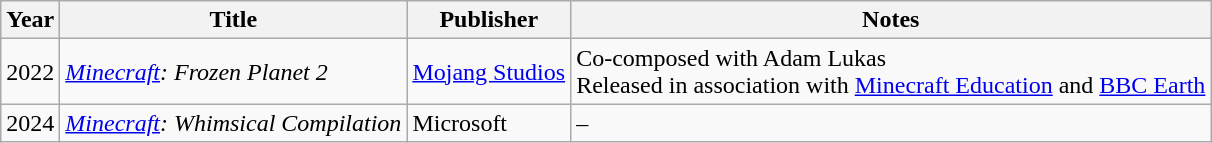<table class="wikitable plainrowheaders" style="text-align:left;">
<tr>
<th>Year</th>
<th>Title</th>
<th>Publisher</th>
<th>Notes</th>
</tr>
<tr>
<td align="center" rowspan="1">2022</td>
<td><em><a href='#'>Minecraft</a>: Frozen Planet 2</em></td>
<td><a href='#'>Mojang Studios</a></td>
<td>Co-composed with Adam Lukas<br>Released in association with <a href='#'>Minecraft Education</a> and <a href='#'>BBC Earth</a></td>
</tr>
<tr>
<td align="center" rowspan="1">2024</td>
<td><em><a href='#'>Minecraft</a>: Whimsical Compilation</em></td>
<td>Microsoft</td>
<td>–</td>
</tr>
</table>
